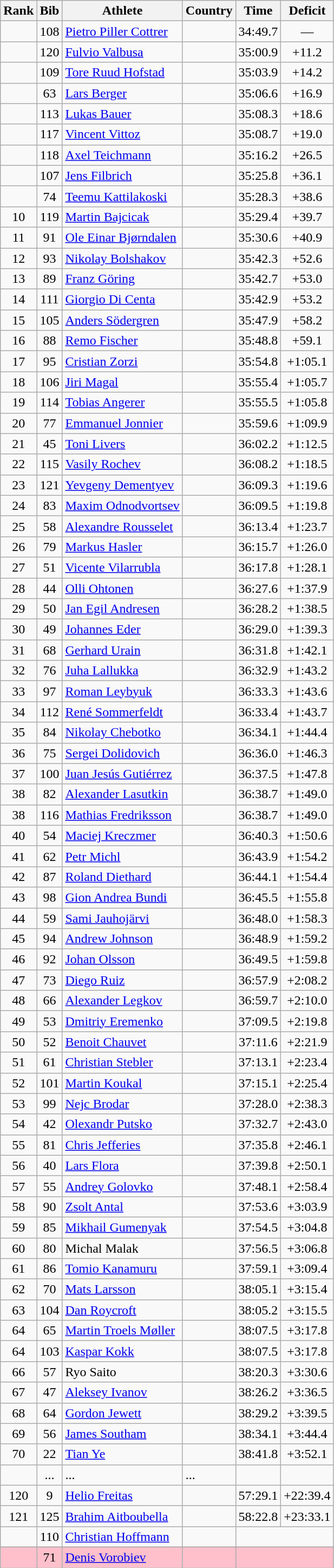<table class="wikitable sortable" style="text-align:center">
<tr>
<th>Rank</th>
<th>Bib</th>
<th>Athlete</th>
<th>Country</th>
<th>Time</th>
<th>Deficit</th>
</tr>
<tr>
<td></td>
<td>108</td>
<td align=left><a href='#'>Pietro Piller Cottrer</a></td>
<td align=left></td>
<td>34:49.7</td>
<td>—</td>
</tr>
<tr>
<td></td>
<td>120</td>
<td align=left><a href='#'>Fulvio Valbusa</a></td>
<td align=left></td>
<td>35:00.9</td>
<td>+11.2</td>
</tr>
<tr>
<td></td>
<td>109</td>
<td align=left><a href='#'>Tore Ruud Hofstad</a></td>
<td align=left></td>
<td>35:03.9</td>
<td>+14.2</td>
</tr>
<tr>
<td></td>
<td>63</td>
<td align=left><a href='#'>Lars Berger</a></td>
<td align=left></td>
<td>35:06.6</td>
<td>+16.9</td>
</tr>
<tr>
<td></td>
<td>113</td>
<td align=left><a href='#'>Lukas Bauer</a></td>
<td align=left></td>
<td>35:08.3</td>
<td>+18.6</td>
</tr>
<tr>
<td></td>
<td>117</td>
<td align=left><a href='#'>Vincent Vittoz</a></td>
<td align=left></td>
<td>35:08.7</td>
<td>+19.0</td>
</tr>
<tr>
<td></td>
<td>118</td>
<td align=left><a href='#'>Axel Teichmann</a></td>
<td align=left></td>
<td>35:16.2</td>
<td>+26.5</td>
</tr>
<tr>
<td></td>
<td>107</td>
<td align=left><a href='#'>Jens Filbrich</a></td>
<td align=left></td>
<td>35:25.8</td>
<td>+36.1</td>
</tr>
<tr>
<td></td>
<td>74</td>
<td align=left><a href='#'>Teemu Kattilakoski</a></td>
<td align=left></td>
<td>35:28.3</td>
<td>+38.6</td>
</tr>
<tr>
<td>10</td>
<td>119</td>
<td align=left><a href='#'>Martin Bajcicak</a></td>
<td align=left></td>
<td>35:29.4</td>
<td>+39.7</td>
</tr>
<tr>
<td>11</td>
<td>91</td>
<td align=left><a href='#'>Ole Einar Bjørndalen</a></td>
<td align=left></td>
<td>35:30.6</td>
<td>+40.9</td>
</tr>
<tr>
<td>12</td>
<td>93</td>
<td align=left><a href='#'>Nikolay Bolshakov</a></td>
<td align=left></td>
<td>35:42.3</td>
<td>+52.6</td>
</tr>
<tr>
<td>13</td>
<td>89</td>
<td align=left><a href='#'>Franz Göring</a></td>
<td align=left></td>
<td>35:42.7</td>
<td>+53.0</td>
</tr>
<tr>
<td>14</td>
<td>111</td>
<td align=left><a href='#'>Giorgio Di Centa</a></td>
<td align=left></td>
<td>35:42.9</td>
<td>+53.2</td>
</tr>
<tr>
<td>15</td>
<td>105</td>
<td align=left><a href='#'>Anders Södergren</a></td>
<td align=left></td>
<td>35:47.9</td>
<td>+58.2</td>
</tr>
<tr>
<td>16</td>
<td>88</td>
<td align=left><a href='#'>Remo Fischer</a></td>
<td align=left></td>
<td>35:48.8</td>
<td>+59.1</td>
</tr>
<tr>
<td>17</td>
<td>95</td>
<td align=left><a href='#'>Cristian Zorzi</a></td>
<td align=left></td>
<td>35:54.8</td>
<td>+1:05.1</td>
</tr>
<tr>
<td>18</td>
<td>106</td>
<td align=left><a href='#'>Jiri Magal</a></td>
<td align=left></td>
<td>35:55.4</td>
<td>+1:05.7</td>
</tr>
<tr>
<td>19</td>
<td>114</td>
<td align=left><a href='#'>Tobias Angerer</a></td>
<td align=left></td>
<td>35:55.5</td>
<td>+1:05.8</td>
</tr>
<tr>
<td>20</td>
<td>77</td>
<td align=left><a href='#'>Emmanuel Jonnier</a></td>
<td align=left></td>
<td>35:59.6</td>
<td>+1:09.9</td>
</tr>
<tr>
<td>21</td>
<td>45</td>
<td align=left><a href='#'>Toni Livers</a></td>
<td align=left></td>
<td>36:02.2</td>
<td>+1:12.5</td>
</tr>
<tr>
<td>22</td>
<td>115</td>
<td align=left><a href='#'>Vasily Rochev</a></td>
<td align=left></td>
<td>36:08.2</td>
<td>+1:18.5</td>
</tr>
<tr>
<td>23</td>
<td>121</td>
<td align=left><a href='#'>Yevgeny Dementyev</a></td>
<td align=left></td>
<td>36:09.3</td>
<td>+1:19.6</td>
</tr>
<tr>
<td>24</td>
<td>83</td>
<td align=left><a href='#'>Maxim Odnodvortsev</a></td>
<td align=left></td>
<td>36:09.5</td>
<td>+1:19.8</td>
</tr>
<tr>
<td>25</td>
<td>58</td>
<td align=left><a href='#'>Alexandre Rousselet</a></td>
<td align=left></td>
<td>36:13.4</td>
<td>+1:23.7</td>
</tr>
<tr>
<td>26</td>
<td>79</td>
<td align=left><a href='#'>Markus Hasler</a></td>
<td align=left></td>
<td>36:15.7</td>
<td>+1:26.0</td>
</tr>
<tr>
<td>27</td>
<td>51</td>
<td align=left><a href='#'>Vicente Vilarrubla</a></td>
<td align=left></td>
<td>36:17.8</td>
<td>+1:28.1</td>
</tr>
<tr>
<td>28</td>
<td>44</td>
<td align=left><a href='#'>Olli Ohtonen</a></td>
<td align=left></td>
<td>36:27.6</td>
<td>+1:37.9</td>
</tr>
<tr>
<td>29</td>
<td>50</td>
<td align=left><a href='#'>Jan Egil Andresen</a></td>
<td align=left></td>
<td>36:28.2</td>
<td>+1:38.5</td>
</tr>
<tr>
<td>30</td>
<td>49</td>
<td align=left><a href='#'>Johannes Eder</a></td>
<td align=left></td>
<td>36:29.0</td>
<td>+1:39.3</td>
</tr>
<tr>
<td>31</td>
<td>68</td>
<td align=left><a href='#'>Gerhard Urain</a></td>
<td align=left></td>
<td>36:31.8</td>
<td>+1:42.1</td>
</tr>
<tr>
<td>32</td>
<td>76</td>
<td align=left><a href='#'>Juha Lallukka</a></td>
<td align=left></td>
<td>36:32.9</td>
<td>+1:43.2</td>
</tr>
<tr>
<td>33</td>
<td>97</td>
<td align=left><a href='#'>Roman Leybyuk</a></td>
<td align=left></td>
<td>36:33.3</td>
<td>+1:43.6</td>
</tr>
<tr>
<td>34</td>
<td>112</td>
<td align=left><a href='#'>René Sommerfeldt</a></td>
<td align=left></td>
<td>36:33.4</td>
<td>+1:43.7</td>
</tr>
<tr>
<td>35</td>
<td>84</td>
<td align=left><a href='#'>Nikolay Chebotko</a></td>
<td align=left></td>
<td>36:34.1</td>
<td>+1:44.4</td>
</tr>
<tr>
<td>36</td>
<td>75</td>
<td align=left><a href='#'>Sergei Dolidovich</a></td>
<td align=left></td>
<td>36:36.0</td>
<td>+1:46.3</td>
</tr>
<tr>
<td>37</td>
<td>100</td>
<td align=left><a href='#'>Juan Jesús Gutiérrez</a></td>
<td align=left></td>
<td>36:37.5</td>
<td>+1:47.8</td>
</tr>
<tr>
<td>38</td>
<td>82</td>
<td align=left><a href='#'>Alexander Lasutkin</a></td>
<td align=left></td>
<td>36:38.7</td>
<td>+1:49.0</td>
</tr>
<tr>
<td>38</td>
<td>116</td>
<td align=left><a href='#'>Mathias Fredriksson</a></td>
<td align=left></td>
<td>36:38.7</td>
<td>+1:49.0</td>
</tr>
<tr>
<td>40</td>
<td>54</td>
<td align=left><a href='#'>Maciej Kreczmer</a></td>
<td align=left></td>
<td>36:40.3</td>
<td>+1:50.6</td>
</tr>
<tr>
<td>41</td>
<td>62</td>
<td align=left><a href='#'>Petr Michl</a></td>
<td align=left></td>
<td>36:43.9</td>
<td>+1:54.2</td>
</tr>
<tr>
<td>42</td>
<td>87</td>
<td align=left><a href='#'>Roland Diethard</a></td>
<td align=left></td>
<td>36:44.1</td>
<td>+1:54.4</td>
</tr>
<tr>
<td>43</td>
<td>98</td>
<td align=left><a href='#'>Gion Andrea Bundi</a></td>
<td align=left></td>
<td>36:45.5</td>
<td>+1:55.8</td>
</tr>
<tr>
<td>44</td>
<td>59</td>
<td align=left><a href='#'>Sami Jauhojärvi</a></td>
<td align=left></td>
<td>36:48.0</td>
<td>+1:58.3</td>
</tr>
<tr>
<td>45</td>
<td>94</td>
<td align=left><a href='#'>Andrew Johnson</a></td>
<td align=left></td>
<td>36:48.9</td>
<td>+1:59.2</td>
</tr>
<tr>
<td>46</td>
<td>92</td>
<td align=left><a href='#'>Johan Olsson</a></td>
<td align=left></td>
<td>36:49.5</td>
<td>+1:59.8</td>
</tr>
<tr>
<td>47</td>
<td>73</td>
<td align=left><a href='#'>Diego Ruiz</a></td>
<td align=left></td>
<td>36:57.9</td>
<td>+2:08.2</td>
</tr>
<tr>
<td>48</td>
<td>66</td>
<td align=left><a href='#'>Alexander Legkov</a></td>
<td align=left></td>
<td>36:59.7</td>
<td>+2:10.0</td>
</tr>
<tr>
<td>49</td>
<td>53</td>
<td align=left><a href='#'>Dmitriy Eremenko</a></td>
<td align=left></td>
<td>37:09.5</td>
<td>+2:19.8</td>
</tr>
<tr>
<td>50</td>
<td>52</td>
<td align=left><a href='#'>Benoit Chauvet</a></td>
<td align=left></td>
<td>37:11.6</td>
<td>+2:21.9</td>
</tr>
<tr>
<td>51</td>
<td>61</td>
<td align=left><a href='#'>Christian Stebler</a></td>
<td align=left></td>
<td>37:13.1</td>
<td>+2:23.4</td>
</tr>
<tr>
<td>52</td>
<td>101</td>
<td align=left><a href='#'>Martin Koukal</a></td>
<td align=left></td>
<td>37:15.1</td>
<td>+2:25.4</td>
</tr>
<tr>
<td>53</td>
<td>99</td>
<td align=left><a href='#'>Nejc Brodar</a></td>
<td align=left></td>
<td>37:28.0</td>
<td>+2:38.3</td>
</tr>
<tr>
<td>54</td>
<td>42</td>
<td align=left><a href='#'>Olexandr Putsko</a></td>
<td align=left></td>
<td>37:32.7</td>
<td>+2:43.0</td>
</tr>
<tr>
<td>55</td>
<td>81</td>
<td align=left><a href='#'>Chris Jefferies</a></td>
<td align=left></td>
<td>37:35.8</td>
<td>+2:46.1</td>
</tr>
<tr>
<td>56</td>
<td>40</td>
<td align=left><a href='#'>Lars Flora</a></td>
<td align=left></td>
<td>37:39.8</td>
<td>+2:50.1</td>
</tr>
<tr>
<td>57</td>
<td>55</td>
<td align=left><a href='#'>Andrey Golovko</a></td>
<td align=left></td>
<td>37:48.1</td>
<td>+2:58.4</td>
</tr>
<tr>
<td>58</td>
<td>90</td>
<td align=left><a href='#'>Zsolt Antal</a></td>
<td align=left></td>
<td>37:53.6</td>
<td>+3:03.9</td>
</tr>
<tr>
<td>59</td>
<td>85</td>
<td align=left><a href='#'>Mikhail Gumenyak</a></td>
<td align=left></td>
<td>37:54.5</td>
<td>+3:04.8</td>
</tr>
<tr>
<td>60</td>
<td>80</td>
<td align=left>Michal Malak</td>
<td align=left></td>
<td>37:56.5</td>
<td>+3:06.8</td>
</tr>
<tr>
<td>61</td>
<td>86</td>
<td align=left><a href='#'>Tomio Kanamuru</a></td>
<td align=left></td>
<td>37:59.1</td>
<td>+3:09.4</td>
</tr>
<tr>
<td>62</td>
<td>70</td>
<td align=left><a href='#'>Mats Larsson</a></td>
<td align=left></td>
<td>38:05.1</td>
<td>+3:15.4</td>
</tr>
<tr>
<td>63</td>
<td>104</td>
<td align=left><a href='#'>Dan Roycroft</a></td>
<td align=left></td>
<td>38:05.2</td>
<td>+3:15.5</td>
</tr>
<tr>
<td>64</td>
<td>65</td>
<td align=left><a href='#'>Martin Troels Møller</a></td>
<td align=left></td>
<td>38:07.5</td>
<td>+3:17.8</td>
</tr>
<tr>
<td>64</td>
<td>103</td>
<td align=left><a href='#'>Kaspar Kokk</a></td>
<td align=left></td>
<td>38:07.5</td>
<td>+3:17.8</td>
</tr>
<tr>
<td>66</td>
<td>57</td>
<td align=left>Ryo Saito</td>
<td align=left></td>
<td>38:20.3</td>
<td>+3:30.6</td>
</tr>
<tr>
<td>67</td>
<td>47</td>
<td align=left><a href='#'>Aleksey Ivanov</a></td>
<td align=left></td>
<td>38:26.2</td>
<td>+3:36.5</td>
</tr>
<tr>
<td>68</td>
<td>64</td>
<td align=left><a href='#'>Gordon Jewett</a></td>
<td align=left></td>
<td>38:29.2</td>
<td>+3:39.5</td>
</tr>
<tr>
<td>69</td>
<td>56</td>
<td align=left><a href='#'>James Southam</a></td>
<td align=left></td>
<td>38:34.1</td>
<td>+3:44.4</td>
</tr>
<tr>
<td>70</td>
<td>22</td>
<td align=left><a href='#'>Tian Ye</a></td>
<td align=left></td>
<td>38:41.8</td>
<td>+3:52.1</td>
</tr>
<tr>
<td></td>
<td>...</td>
<td align=left>...</td>
<td align=left>...</td>
<td></td>
<td></td>
</tr>
<tr>
<td>120</td>
<td>9</td>
<td align=left><a href='#'>Helio Freitas</a></td>
<td align=left></td>
<td>57:29.1</td>
<td>+22:39.4</td>
</tr>
<tr>
<td>121</td>
<td>125</td>
<td align=left><a href='#'>Brahim Aitboubella</a></td>
<td align=left></td>
<td>58:22.8</td>
<td>+23:33.1</td>
</tr>
<tr>
<td></td>
<td>110</td>
<td align=left><a href='#'>Christian Hoffmann</a></td>
<td align=left></td>
<td colspan="2"> </td>
</tr>
<tr bgcolor=pink>
</tr>
<tr bgcolor=pink>
<td></td>
<td>71</td>
<td align=left><a href='#'>Denis Vorobiev</a></td>
<td align=left></td>
<td colspan="2"> </td>
</tr>
</table>
